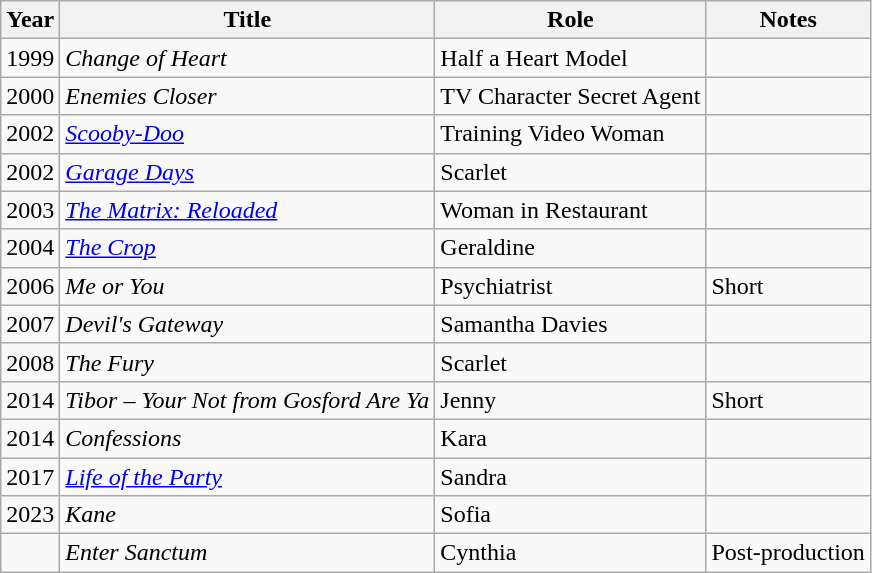<table class="wikitable">
<tr>
<th>Year</th>
<th>Title</th>
<th>Role</th>
<th>Notes</th>
</tr>
<tr>
<td>1999</td>
<td><em>Change of Heart</em></td>
<td>Half a Heart Model</td>
<td></td>
</tr>
<tr>
<td>2000</td>
<td><em>Enemies Closer</em></td>
<td>TV Character Secret Agent</td>
<td></td>
</tr>
<tr>
<td>2002</td>
<td><em><a href='#'>Scooby-Doo</a></em></td>
<td>Training Video Woman</td>
<td></td>
</tr>
<tr>
<td>2002</td>
<td><em><a href='#'>Garage Days</a></em></td>
<td>Scarlet</td>
<td></td>
</tr>
<tr>
<td>2003</td>
<td><em><a href='#'>The Matrix: Reloaded</a></em></td>
<td>Woman in Restaurant</td>
<td></td>
</tr>
<tr>
<td>2004</td>
<td><em><a href='#'>The Crop</a></em></td>
<td>Geraldine</td>
<td></td>
</tr>
<tr>
<td>2006</td>
<td><em>Me or You</em></td>
<td>Psychiatrist</td>
<td>Short</td>
</tr>
<tr>
<td>2007</td>
<td><em>Devil's Gateway</em></td>
<td>Samantha Davies</td>
<td></td>
</tr>
<tr>
<td>2008</td>
<td><em>The Fury</em></td>
<td>Scarlet</td>
<td></td>
</tr>
<tr>
<td>2014</td>
<td><em>Tibor – Your Not from Gosford Are Ya</em></td>
<td>Jenny</td>
<td>Short</td>
</tr>
<tr>
<td>2014</td>
<td><em>Confessions</em></td>
<td>Kara </td>
<td></td>
</tr>
<tr>
<td>2017</td>
<td><em><a href='#'>Life of the Party</a></em></td>
<td>Sandra</td>
<td></td>
</tr>
<tr>
<td>2023</td>
<td><em>Kane</em></td>
<td>Sofia</td>
<td></td>
</tr>
<tr>
<td></td>
<td><em>Enter Sanctum</em></td>
<td>Cynthia</td>
<td>Post-production</td>
</tr>
</table>
